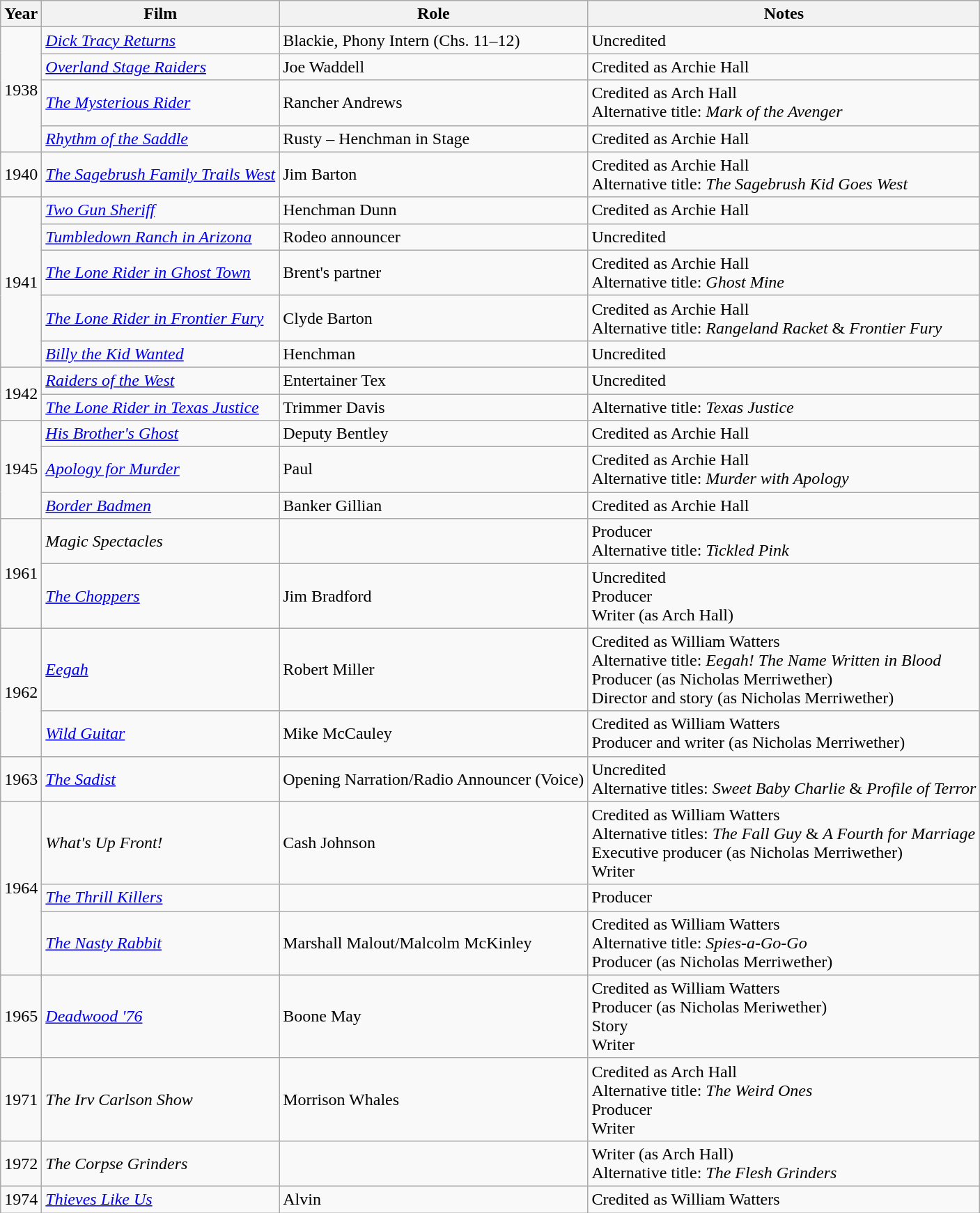<table class="wikitable">
<tr>
<th>Year</th>
<th>Film</th>
<th>Role</th>
<th>Notes</th>
</tr>
<tr>
<td rowspan=4>1938</td>
<td><em><a href='#'>Dick Tracy Returns</a></em></td>
<td>Blackie, Phony Intern (Chs. 11–12)</td>
<td>Uncredited</td>
</tr>
<tr>
<td><em><a href='#'>Overland Stage Raiders</a></em></td>
<td>Joe Waddell</td>
<td>Credited as Archie Hall</td>
</tr>
<tr>
<td><em><a href='#'>The Mysterious Rider</a></em></td>
<td>Rancher Andrews</td>
<td>Credited as Arch Hall<br>Alternative title: <em>Mark of the Avenger</em></td>
</tr>
<tr>
<td><em><a href='#'>Rhythm of the Saddle</a></em></td>
<td>Rusty – Henchman in Stage</td>
<td>Credited as Archie Hall</td>
</tr>
<tr>
<td>1940</td>
<td><em><a href='#'>The Sagebrush Family Trails West</a></em></td>
<td>Jim Barton</td>
<td>Credited as Archie Hall<br>Alternative title: <em>The Sagebrush Kid Goes West</em></td>
</tr>
<tr>
<td rowspan=5>1941</td>
<td><em><a href='#'>Two Gun Sheriff</a></em></td>
<td>Henchman Dunn</td>
<td>Credited as Archie Hall</td>
</tr>
<tr>
<td><em><a href='#'>Tumbledown Ranch in Arizona</a></em></td>
<td>Rodeo announcer</td>
<td>Uncredited</td>
</tr>
<tr>
<td><em><a href='#'>The Lone Rider in Ghost Town</a></em></td>
<td>Brent's partner</td>
<td>Credited as Archie Hall<br>Alternative title: <em>Ghost Mine</em></td>
</tr>
<tr>
<td><em><a href='#'>The Lone Rider in Frontier Fury</a></em></td>
<td>Clyde Barton</td>
<td>Credited as Archie Hall<br>Alternative title: <em>Rangeland Racket</em> & <em>Frontier Fury</em></td>
</tr>
<tr>
<td><em><a href='#'>Billy the Kid Wanted</a></em></td>
<td>Henchman</td>
<td>Uncredited</td>
</tr>
<tr>
<td rowspan=2>1942</td>
<td><em><a href='#'>Raiders of the West</a></em></td>
<td>Entertainer Tex</td>
<td>Uncredited</td>
</tr>
<tr>
<td><em><a href='#'>The Lone Rider in Texas Justice</a></em></td>
<td>Trimmer Davis</td>
<td>Alternative title: <em>Texas Justice</em></td>
</tr>
<tr>
<td rowspan=3>1945</td>
<td><em><a href='#'>His Brother's Ghost</a></em></td>
<td>Deputy Bentley</td>
<td>Credited as Archie Hall</td>
</tr>
<tr>
<td><em><a href='#'>Apology for Murder</a></em></td>
<td>Paul</td>
<td>Credited as Archie Hall<br>Alternative title: <em>Murder with Apology</em></td>
</tr>
<tr>
<td><em><a href='#'>Border Badmen</a></em></td>
<td>Banker Gillian</td>
<td>Credited as Archie Hall</td>
</tr>
<tr>
<td rowspan=2>1961</td>
<td><em>Magic Spectacles</em></td>
<td></td>
<td>Producer<br>Alternative title: <em>Tickled Pink</em></td>
</tr>
<tr>
<td><em><a href='#'>The Choppers</a></em></td>
<td>Jim Bradford</td>
<td>Uncredited<br>Producer<br>Writer (as Arch Hall)</td>
</tr>
<tr>
<td rowspan=2>1962</td>
<td><em><a href='#'>Eegah</a></em></td>
<td>Robert Miller</td>
<td>Credited as William Watters<br>Alternative title: <em>Eegah! The Name Written in Blood</em><br>Producer (as Nicholas Merriwether)<br>Director and story (as Nicholas Merriwether)</td>
</tr>
<tr>
<td><em><a href='#'>Wild Guitar</a></em></td>
<td>Mike McCauley</td>
<td>Credited as William Watters<br>Producer and writer (as Nicholas Merriwether)</td>
</tr>
<tr>
<td>1963</td>
<td><em><a href='#'>The Sadist</a></em></td>
<td>Opening Narration/Radio Announcer (Voice)</td>
<td>Uncredited<br>Alternative titles: <em>Sweet Baby Charlie</em> & <em>Profile of Terror</em></td>
</tr>
<tr>
<td rowspan=3>1964</td>
<td><em>What's Up Front!</em></td>
<td>Cash Johnson</td>
<td>Credited as William Watters<br>Alternative titles: <em>The Fall Guy</em> & <em>A Fourth for Marriage</em><br>Executive producer (as Nicholas Merriwether)<br>Writer</td>
</tr>
<tr>
<td><em><a href='#'>The Thrill Killers</a></em></td>
<td></td>
<td>Producer</td>
</tr>
<tr>
<td><em><a href='#'>The Nasty Rabbit</a></em></td>
<td>Marshall Malout/Malcolm McKinley</td>
<td>Credited as William Watters<br>Alternative title: <em>Spies-a-Go-Go</em><br>Producer (as Nicholas Merriwether)</td>
</tr>
<tr>
<td>1965</td>
<td><em><a href='#'>Deadwood '76</a></em></td>
<td>Boone May</td>
<td>Credited as William Watters<br>Producer (as Nicholas Meriwether)<br>Story<br>Writer</td>
</tr>
<tr>
<td>1971</td>
<td><em>The Irv Carlson Show</em></td>
<td>Morrison Whales</td>
<td>Credited as Arch Hall<br>Alternative title: <em>The Weird Ones</em><br>Producer<br>Writer</td>
</tr>
<tr>
<td>1972</td>
<td><em>The Corpse Grinders</em></td>
<td></td>
<td>Writer (as Arch Hall)<br>Alternative title: <em>The Flesh Grinders</em></td>
</tr>
<tr>
<td>1974</td>
<td><em><a href='#'>Thieves Like Us</a></em></td>
<td>Alvin</td>
<td>Credited as William Watters</td>
</tr>
</table>
